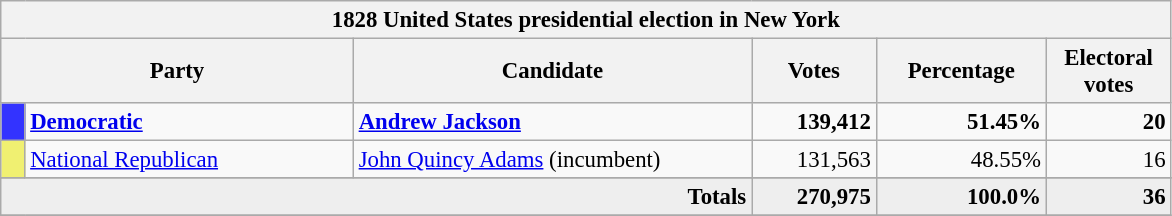<table class="wikitable" style="font-size: 95%;">
<tr>
<th colspan="6">1828 United States presidential election in New York</th>
</tr>
<tr>
<th colspan="2" style="width: 15em">Party</th>
<th style="width: 17em">Candidate</th>
<th style="width: 5em">Votes</th>
<th style="width: 7em">Percentage</th>
<th style="width: 5em">Electoral votes</th>
</tr>
<tr>
<th style="background-color:#3333FF; width: 3px"></th>
<td style="width: 130px"><strong><a href='#'>Democratic</a></strong></td>
<td><strong><a href='#'>Andrew Jackson</a></strong></td>
<td align="right"><strong>139,412</strong></td>
<td align="right"><strong>51.45%</strong></td>
<td align="right"><strong>20</strong></td>
</tr>
<tr>
<th style="background-color:#F0F071; width: 3px"></th>
<td style="width: 130px"><a href='#'>National Republican</a></td>
<td><a href='#'>John Quincy Adams</a> (incumbent)</td>
<td align="right">131,563</td>
<td align="right">48.55%</td>
<td align="right">16</td>
</tr>
<tr>
</tr>
<tr bgcolor="#EEEEEE">
<td colspan="3" align="right"><strong>Totals</strong></td>
<td align="right"><strong>270,975</strong></td>
<td align="right"><strong>100.0%</strong></td>
<td align="right"><strong>36</strong></td>
</tr>
<tr>
</tr>
</table>
